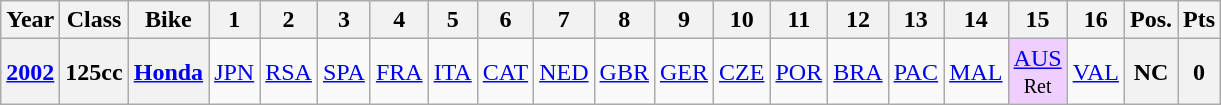<table class="wikitable" style="text-align:center">
<tr>
<th>Year</th>
<th>Class</th>
<th>Bike</th>
<th>1</th>
<th>2</th>
<th>3</th>
<th>4</th>
<th>5</th>
<th>6</th>
<th>7</th>
<th>8</th>
<th>9</th>
<th>10</th>
<th>11</th>
<th>12</th>
<th>13</th>
<th>14</th>
<th>15</th>
<th>16</th>
<th>Pos.</th>
<th>Pts</th>
</tr>
<tr>
<th><a href='#'>2002</a></th>
<th>125cc</th>
<th><a href='#'>Honda</a></th>
<td><a href='#'>JPN</a></td>
<td><a href='#'>RSA</a></td>
<td><a href='#'>SPA</a></td>
<td><a href='#'>FRA</a></td>
<td><a href='#'>ITA</a></td>
<td><a href='#'>CAT</a></td>
<td><a href='#'>NED</a></td>
<td><a href='#'>GBR</a></td>
<td><a href='#'>GER</a></td>
<td><a href='#'>CZE</a></td>
<td><a href='#'>POR</a></td>
<td><a href='#'>BRA</a></td>
<td><a href='#'>PAC</a></td>
<td><a href='#'>MAL</a></td>
<td style="background:#EFCFFF;"><a href='#'>AUS</a><br><small>Ret</small></td>
<td><a href='#'>VAL</a></td>
<th>NC</th>
<th>0</th>
</tr>
</table>
